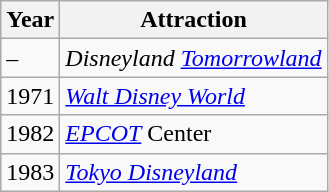<table class="wikitable">
<tr>
<th>Year</th>
<th>Attraction</th>
</tr>
<tr>
<td>–</td>
<td><em>Disneyland <a href='#'>Tomorrowland</a></em></td>
</tr>
<tr>
<td>1971</td>
<td><em><a href='#'>Walt Disney World</a></em></td>
</tr>
<tr>
<td>1982</td>
<td><em><a href='#'>EPCOT</a></em> Center</td>
</tr>
<tr>
<td>1983</td>
<td><em><a href='#'>Tokyo Disneyland</a></em></td>
</tr>
</table>
